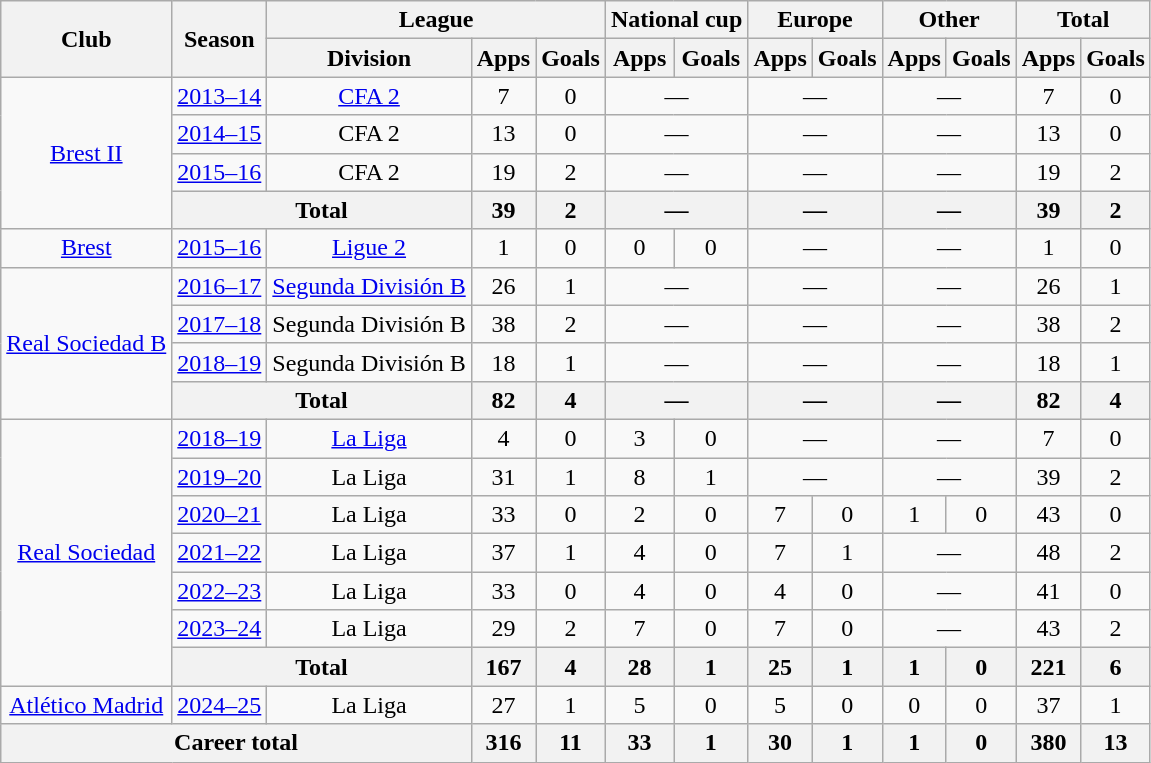<table class="wikitable" style="text-align: center;">
<tr>
<th rowspan="2">Club</th>
<th rowspan="2">Season</th>
<th colspan="3">League</th>
<th colspan="2">National cup</th>
<th colspan="2">Europe</th>
<th colspan="2">Other</th>
<th colspan="2">Total</th>
</tr>
<tr>
<th>Division</th>
<th>Apps</th>
<th>Goals</th>
<th>Apps</th>
<th>Goals</th>
<th>Apps</th>
<th>Goals</th>
<th>Apps</th>
<th>Goals</th>
<th>Apps</th>
<th>Goals</th>
</tr>
<tr>
<td rowspan="4"><a href='#'>Brest II</a></td>
<td><a href='#'>2013–14</a></td>
<td><a href='#'>CFA 2</a></td>
<td>7</td>
<td>0</td>
<td colspan="2">—</td>
<td colspan="2">—</td>
<td colspan="2">—</td>
<td>7</td>
<td>0</td>
</tr>
<tr>
<td><a href='#'>2014–15</a></td>
<td>CFA 2</td>
<td>13</td>
<td>0</td>
<td colspan="2">—</td>
<td colspan="2">—</td>
<td colspan="2">—</td>
<td>13</td>
<td>0</td>
</tr>
<tr>
<td><a href='#'>2015–16</a></td>
<td>CFA 2</td>
<td>19</td>
<td>2</td>
<td colspan="2">—</td>
<td colspan="2">—</td>
<td colspan="2">—</td>
<td>19</td>
<td>2</td>
</tr>
<tr>
<th colspan="2">Total</th>
<th>39</th>
<th>2</th>
<th colspan="2">—</th>
<th colspan="2">—</th>
<th colspan="2">—</th>
<th>39</th>
<th>2</th>
</tr>
<tr>
<td><a href='#'>Brest</a></td>
<td><a href='#'>2015–16</a></td>
<td><a href='#'>Ligue 2</a></td>
<td>1</td>
<td>0</td>
<td>0</td>
<td>0</td>
<td colspan="2">—</td>
<td colspan="2">—</td>
<td>1</td>
<td>0</td>
</tr>
<tr>
<td rowspan="4"><a href='#'>Real Sociedad B</a></td>
<td><a href='#'>2016–17</a></td>
<td><a href='#'>Segunda División B</a></td>
<td>26</td>
<td>1</td>
<td colspan="2">—</td>
<td colspan="2">—</td>
<td colspan="2">—</td>
<td>26</td>
<td>1</td>
</tr>
<tr>
<td><a href='#'>2017–18</a></td>
<td>Segunda División B</td>
<td>38</td>
<td>2</td>
<td colspan="2">—</td>
<td colspan="2">—</td>
<td colspan="2">—</td>
<td>38</td>
<td>2</td>
</tr>
<tr>
<td><a href='#'>2018–19</a></td>
<td>Segunda División B</td>
<td>18</td>
<td>1</td>
<td colspan="2">—</td>
<td colspan="2">—</td>
<td colspan="2">—</td>
<td>18</td>
<td>1</td>
</tr>
<tr>
<th colspan="2">Total</th>
<th>82</th>
<th>4</th>
<th colspan="2">—</th>
<th colspan="2">—</th>
<th colspan="2">—</th>
<th>82</th>
<th>4</th>
</tr>
<tr>
<td rowspan="7"><a href='#'>Real Sociedad</a></td>
<td><a href='#'>2018–19</a></td>
<td><a href='#'>La Liga</a></td>
<td>4</td>
<td>0</td>
<td>3</td>
<td>0</td>
<td colspan="2">—</td>
<td colspan="2">—</td>
<td>7</td>
<td>0</td>
</tr>
<tr>
<td><a href='#'>2019–20</a></td>
<td>La Liga</td>
<td>31</td>
<td>1</td>
<td>8</td>
<td>1</td>
<td colspan="2">—</td>
<td colspan="2">—</td>
<td>39</td>
<td>2</td>
</tr>
<tr>
<td><a href='#'>2020–21</a></td>
<td>La Liga</td>
<td>33</td>
<td>0</td>
<td>2</td>
<td>0</td>
<td>7</td>
<td>0</td>
<td>1</td>
<td>0</td>
<td>43</td>
<td>0</td>
</tr>
<tr>
<td><a href='#'>2021–22</a></td>
<td>La Liga</td>
<td>37</td>
<td>1</td>
<td>4</td>
<td>0</td>
<td>7</td>
<td>1</td>
<td colspan="2">—</td>
<td>48</td>
<td>2</td>
</tr>
<tr>
<td><a href='#'>2022–23</a></td>
<td>La Liga</td>
<td>33</td>
<td>0</td>
<td>4</td>
<td>0</td>
<td>4</td>
<td>0</td>
<td colspan="2">—</td>
<td>41</td>
<td>0</td>
</tr>
<tr>
<td><a href='#'>2023–24</a></td>
<td>La Liga</td>
<td>29</td>
<td>2</td>
<td>7</td>
<td>0</td>
<td>7</td>
<td>0</td>
<td colspan="2">—</td>
<td>43</td>
<td>2</td>
</tr>
<tr>
<th colspan="2">Total</th>
<th>167</th>
<th>4</th>
<th>28</th>
<th>1</th>
<th>25</th>
<th>1</th>
<th>1</th>
<th>0</th>
<th>221</th>
<th>6</th>
</tr>
<tr>
<td><a href='#'>Atlético Madrid</a></td>
<td><a href='#'>2024–25</a></td>
<td>La Liga</td>
<td>27</td>
<td>1</td>
<td>5</td>
<td>0</td>
<td>5</td>
<td>0</td>
<td>0</td>
<td>0</td>
<td>37</td>
<td>1</td>
</tr>
<tr>
<th colspan="3">Career total</th>
<th>316</th>
<th>11</th>
<th>33</th>
<th>1</th>
<th>30</th>
<th>1</th>
<th>1</th>
<th>0</th>
<th>380</th>
<th>13</th>
</tr>
</table>
